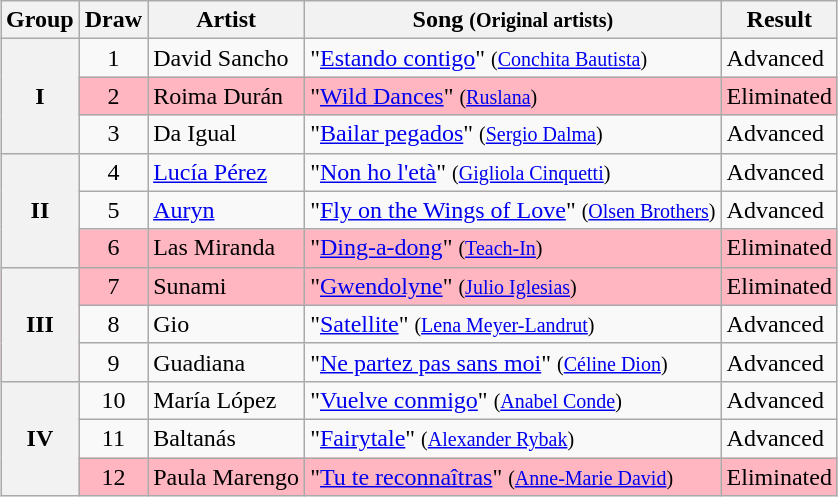<table class="sortable wikitable" style="margin: 1em auto 1em auto; text-align:center">
<tr>
<th>Group</th>
<th scope="col">Draw</th>
<th scope="col">Artist</th>
<th scope="col">Song <small>(Original artists)</small></th>
<th scope="col">Result</th>
</tr>
<tr>
<th rowspan="3">I</th>
<td>1</td>
<td align="left">David Sancho</td>
<td align="left">"<a href='#'>Estando contigo</a>" <small>(<a href='#'>Conchita Bautista</a>)</small></td>
<td align="left">Advanced</td>
</tr>
<tr style="background:lightpink;">
<td>2</td>
<td align="left">Roima Durán</td>
<td align="left">"<a href='#'>Wild Dances</a>" <small>(<a href='#'>Ruslana</a>)</small></td>
<td align="left">Eliminated</td>
</tr>
<tr>
<td>3</td>
<td align="left">Da Igual</td>
<td align="left">"<a href='#'>Bailar pegados</a>" <small>(<a href='#'>Sergio Dalma</a>)</small></td>
<td align="left">Advanced</td>
</tr>
<tr>
<th rowspan="3">II</th>
<td>4</td>
<td align="left"><a href='#'>Lucía Pérez</a></td>
<td align="left">"<a href='#'>Non ho l'età</a>" <small>(<a href='#'>Gigliola Cinquetti</a>)</small></td>
<td align="left">Advanced</td>
</tr>
<tr>
<td>5</td>
<td align="left"><a href='#'>Auryn</a></td>
<td align="left">"<a href='#'>Fly on the Wings of Love</a>" <small>(<a href='#'>Olsen Brothers</a>)</small></td>
<td align="left">Advanced</td>
</tr>
<tr style="background:lightpink;">
<td>6</td>
<td align="left">Las Miranda</td>
<td align="left">"<a href='#'>Ding-a-dong</a>" <small>(<a href='#'>Teach-In</a>)</small></td>
<td align="left">Eliminated</td>
</tr>
<tr style="background:lightpink;">
<th rowspan="3">III</th>
<td>7</td>
<td align="left">Sunami</td>
<td align="left">"<a href='#'>Gwendolyne</a>" <small>(<a href='#'>Julio Iglesias</a>)</small></td>
<td align="left">Eliminated</td>
</tr>
<tr>
<td>8</td>
<td align="left">Gio</td>
<td align="left">"<a href='#'>Satellite</a>" <small>(<a href='#'>Lena Meyer-Landrut</a>)</small></td>
<td align="left">Advanced</td>
</tr>
<tr>
<td>9</td>
<td align="left">Guadiana</td>
<td align="left">"<a href='#'>Ne partez pas sans moi</a>" <small>(<a href='#'>Céline Dion</a>)</small></td>
<td align="left">Advanced</td>
</tr>
<tr>
<th rowspan="3">IV</th>
<td>10</td>
<td align="left">María López</td>
<td align="left">"<a href='#'>Vuelve conmigo</a>" <small>(<a href='#'>Anabel Conde</a>)</small></td>
<td align="left">Advanced</td>
</tr>
<tr>
<td>11</td>
<td align="left">Baltanás</td>
<td align="left">"<a href='#'>Fairytale</a>" <small>(<a href='#'>Alexander Rybak</a>)</small></td>
<td align="left">Advanced</td>
</tr>
<tr style="background:lightpink;">
<td>12</td>
<td align="left">Paula Marengo</td>
<td align="left">"<a href='#'>Tu te reconnaîtras</a>" <small>(<a href='#'>Anne-Marie David</a>)</small></td>
<td align="left">Eliminated</td>
</tr>
</table>
